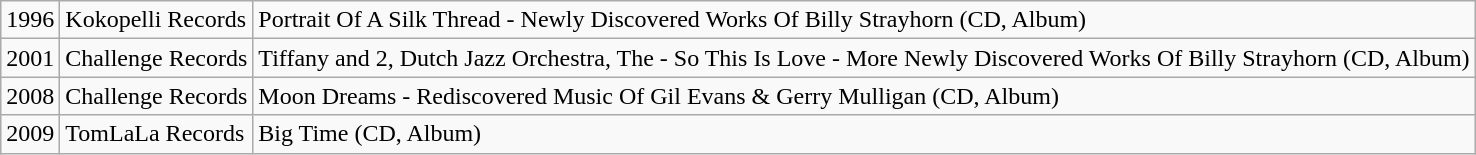<table class=wikitable>
<tr>
<td>1996</td>
<td>Kokopelli Records</td>
<td>Portrait Of A Silk Thread - Newly Discovered Works Of Billy Strayhorn (CD, Album)</td>
</tr>
<tr>
<td>2001</td>
<td>Challenge Records</td>
<td>Tiffany and 2, Dutch Jazz Orchestra, The - So This Is Love - More Newly Discovered Works Of Billy Strayhorn (CD, Album)</td>
</tr>
<tr>
<td>2008</td>
<td>Challenge Records</td>
<td>Moon Dreams - Rediscovered Music Of Gil Evans & Gerry Mulligan (CD, Album)</td>
</tr>
<tr>
<td>2009</td>
<td>TomLaLa Records</td>
<td>Big Time (CD, Album)</td>
</tr>
</table>
